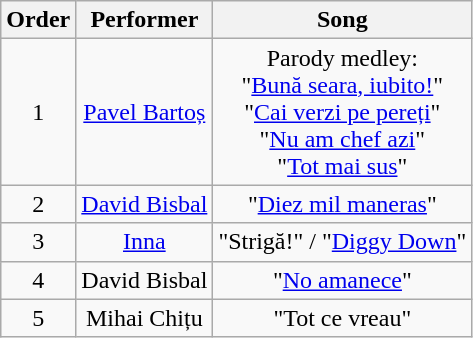<table class="wikitable" style="text-align:center">
<tr>
<th>Order</th>
<th>Performer</th>
<th>Song</th>
</tr>
<tr>
<td>1</td>
<td><a href='#'>Pavel Bartoș</a></td>
<td>Parody medley:<br>"<a href='#'>Bună seara, iubito!</a>"<br>"<a href='#'>Cai verzi pe pereți</a>"<br>"<a href='#'>Nu am chef azi</a>"<br>"<a href='#'>Tot mai sus</a>"</td>
</tr>
<tr>
<td>2</td>
<td><a href='#'>David Bisbal</a></td>
<td>"<a href='#'>Diez mil maneras</a>"</td>
</tr>
<tr>
<td>3</td>
<td><a href='#'>Inna</a></td>
<td>"Strigă!" / "<a href='#'>Diggy Down</a>"</td>
</tr>
<tr>
<td>4</td>
<td>David Bisbal</td>
<td>"<a href='#'>No amanece</a>"</td>
</tr>
<tr>
<td>5</td>
<td>Mihai Chițu</td>
<td>"Tot ce vreau"</td>
</tr>
</table>
